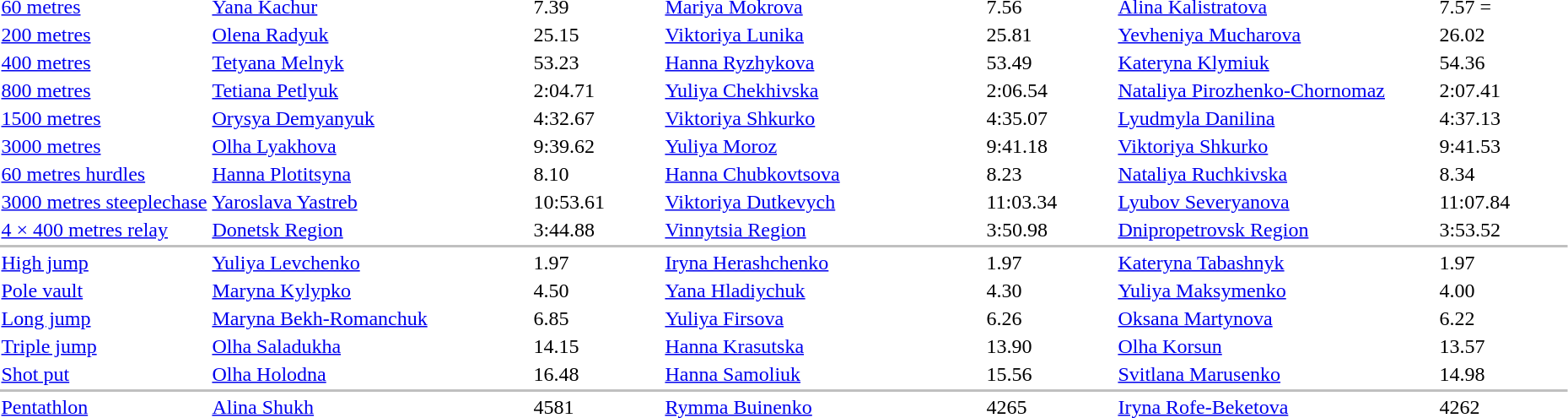<table>
<tr>
<td><a href='#'>60 metres</a></td>
<td width=250><a href='#'>Yana Kachur</a></td>
<td width=100>7.39</td>
<td width=250><a href='#'>Mariya Mokrova</a></td>
<td width=100>7.56</td>
<td width=250><a href='#'>Alina Kalistratova</a></td>
<td width=100>7.57 =</td>
</tr>
<tr>
<td><a href='#'>200 metres</a></td>
<td><a href='#'>Olena Radyuk</a></td>
<td>25.15 </td>
<td><a href='#'>Viktoriya Lunika</a></td>
<td>25.81 </td>
<td><a href='#'>Yevheniya Mucharova</a></td>
<td>26.02 </td>
</tr>
<tr>
<td><a href='#'>400 metres</a></td>
<td><a href='#'>Tetyana Melnyk</a></td>
<td>53.23</td>
<td><a href='#'>Hanna Ryzhykova</a></td>
<td>53.49 </td>
<td><a href='#'>Kateryna Klymiuk</a></td>
<td>54.36</td>
</tr>
<tr>
<td><a href='#'>800 metres</a></td>
<td><a href='#'>Tetiana Petlyuk</a></td>
<td>2:04.71 </td>
<td><a href='#'>Yuliya Chekhivska</a></td>
<td>2:06.54 </td>
<td><a href='#'>Nataliya Pirozhenko-Chornomaz</a></td>
<td>2:07.41 </td>
</tr>
<tr>
<td><a href='#'>1500 metres</a></td>
<td><a href='#'>Orysya Demyanyuk</a></td>
<td>4:32.67</td>
<td><a href='#'>Viktoriya Shkurko</a></td>
<td>4:35.07</td>
<td><a href='#'>Lyudmyla Danilina</a></td>
<td>4:37.13 </td>
</tr>
<tr>
<td><a href='#'>3000 metres</a></td>
<td><a href='#'>Olha Lyakhova</a></td>
<td>9:39.62 </td>
<td><a href='#'>Yuliya Moroz</a></td>
<td>9:41.18 </td>
<td><a href='#'>Viktoriya Shkurko</a></td>
<td>9:41.53 </td>
</tr>
<tr>
<td><a href='#'>60 metres hurdles</a></td>
<td><a href='#'>Hanna Plotitsyna</a></td>
<td>8.10</td>
<td><a href='#'>Hanna Chubkovtsova</a></td>
<td>8.23</td>
<td><a href='#'>Nataliya Ruchkivska</a></td>
<td>8.34</td>
</tr>
<tr>
<td><a href='#'>3000 metres steeplechase</a></td>
<td><a href='#'>Yaroslava Yastreb</a></td>
<td>10:53.61 </td>
<td><a href='#'>Viktoriya Dutkevych</a></td>
<td>11:03.34 </td>
<td><a href='#'>Lyubov Severyanova</a></td>
<td>11:07.84 </td>
</tr>
<tr>
<td><a href='#'>4 × 400 metres relay</a></td>
<td><a href='#'>Donetsk Region</a><br></td>
<td>3:44.88</td>
<td><a href='#'>Vinnytsia Region</a><br></td>
<td>3:50.98</td>
<td><a href='#'>Dnipropetrovsk Region</a><br></td>
<td>3:53.52</td>
</tr>
<tr bgcolor=silver>
<td colspan=7></td>
</tr>
<tr>
<td><a href='#'>High jump</a></td>
<td><a href='#'>Yuliya Levchenko</a></td>
<td>1.97</td>
<td><a href='#'>Iryna Herashchenko</a></td>
<td>1.97</td>
<td><a href='#'>Kateryna Tabashnyk</a></td>
<td>1.97</td>
</tr>
<tr>
<td><a href='#'>Pole vault</a></td>
<td><a href='#'>Maryna Kylypko</a></td>
<td>4.50 </td>
<td><a href='#'>Yana Hladiychuk</a></td>
<td>4.30</td>
<td><a href='#'>Yuliya Maksymenko</a></td>
<td>4.00</td>
</tr>
<tr>
<td><a href='#'>Long jump</a></td>
<td><a href='#'>Maryna Bekh-Romanchuk</a></td>
<td>6.85 </td>
<td><a href='#'>Yuliya Firsova</a></td>
<td>6.26 </td>
<td><a href='#'>Oksana Martynova</a></td>
<td>6.22 </td>
</tr>
<tr>
<td><a href='#'>Triple jump</a></td>
<td><a href='#'>Olha Saladukha</a></td>
<td>14.15</td>
<td><a href='#'>Hanna Krasutska</a></td>
<td>13.90</td>
<td><a href='#'>Olha Korsun</a></td>
<td>13.57 </td>
</tr>
<tr>
<td><a href='#'>Shot put</a></td>
<td><a href='#'>Olha Holodna</a></td>
<td>16.48</td>
<td><a href='#'>Hanna Samoliuk</a></td>
<td>15.56 </td>
<td><a href='#'>Svitlana Marusenko</a></td>
<td>14.98</td>
</tr>
<tr bgcolor=silver>
<td colspan=7></td>
</tr>
<tr>
<td><a href='#'>Pentathlon</a></td>
<td><a href='#'>Alina Shukh</a></td>
<td>4581</td>
<td><a href='#'>Rymma Buinenko</a></td>
<td>4265</td>
<td><a href='#'>Iryna Rofe-Beketova</a></td>
<td>4262</td>
</tr>
</table>
